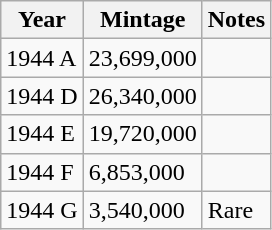<table class="wikitable">
<tr>
<th scope="col">Year</th>
<th scope="col">Mintage</th>
<th scope="col">Notes</th>
</tr>
<tr>
<td>1944 A</td>
<td>23,699,000</td>
<td></td>
</tr>
<tr>
<td>1944 D</td>
<td>26,340,000</td>
<td></td>
</tr>
<tr>
<td>1944 E</td>
<td>19,720,000</td>
<td></td>
</tr>
<tr>
<td>1944 F</td>
<td>6,853,000</td>
<td></td>
</tr>
<tr>
<td>1944 G</td>
<td>3,540,000</td>
<td>Rare</td>
</tr>
</table>
